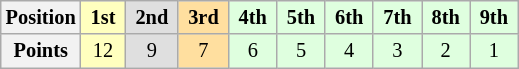<table class="wikitable" style="font-size:85%; text-align:center">
<tr>
<th>Position</th>
<td style="background:#ffffbf;"> <strong>1st</strong> </td>
<td style="background:#dfdfdf;"> <strong>2nd</strong> </td>
<td style="background:#ffdf9f;"> <strong>3rd</strong> </td>
<td style="background:#dfffdf;"> <strong>4th</strong> </td>
<td style="background:#dfffdf;"> <strong>5th</strong> </td>
<td style="background:#dfffdf;"> <strong>6th</strong> </td>
<td style="background:#dfffdf;"> <strong>7th</strong> </td>
<td style="background:#dfffdf;"> <strong>8th</strong> </td>
<td style="background:#dfffdf;"> <strong>9th</strong> </td>
</tr>
<tr>
<th>Points</th>
<td style="background:#ffffbf;">12</td>
<td style="background:#dfdfdf;">9</td>
<td style="background:#ffdf9f;">7</td>
<td style="background:#dfffdf;">6</td>
<td style="background:#dfffdf;">5</td>
<td style="background:#dfffdf;">4</td>
<td style="background:#dfffdf;">3</td>
<td style="background:#dfffdf;">2</td>
<td style="background:#dfffdf;">1</td>
</tr>
</table>
